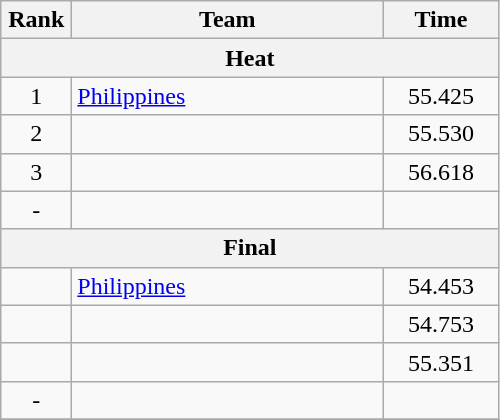<table class=wikitable style="text-align:center">
<tr>
<th width=40>Rank</th>
<th width=200>Team</th>
<th width=70>Time</th>
</tr>
<tr>
<th colspan=3>Heat</th>
</tr>
<tr>
<td>1</td>
<td align=left> <a href='#'>Philippines</a></td>
<td>55.425</td>
</tr>
<tr>
<td>2</td>
<td align=left></td>
<td>55.530</td>
</tr>
<tr>
<td>3</td>
<td align=left></td>
<td>56.618</td>
</tr>
<tr>
<td>-</td>
<td align=left></td>
<td></td>
</tr>
<tr>
<th colspan=3>Final</th>
</tr>
<tr>
<td></td>
<td align=left> <a href='#'>Philippines</a></td>
<td>54.453</td>
</tr>
<tr>
<td></td>
<td align=left></td>
<td>54.753</td>
</tr>
<tr>
<td></td>
<td align=left></td>
<td>55.351</td>
</tr>
<tr>
<td>-</td>
<td align=left></td>
<td></td>
</tr>
<tr>
</tr>
</table>
